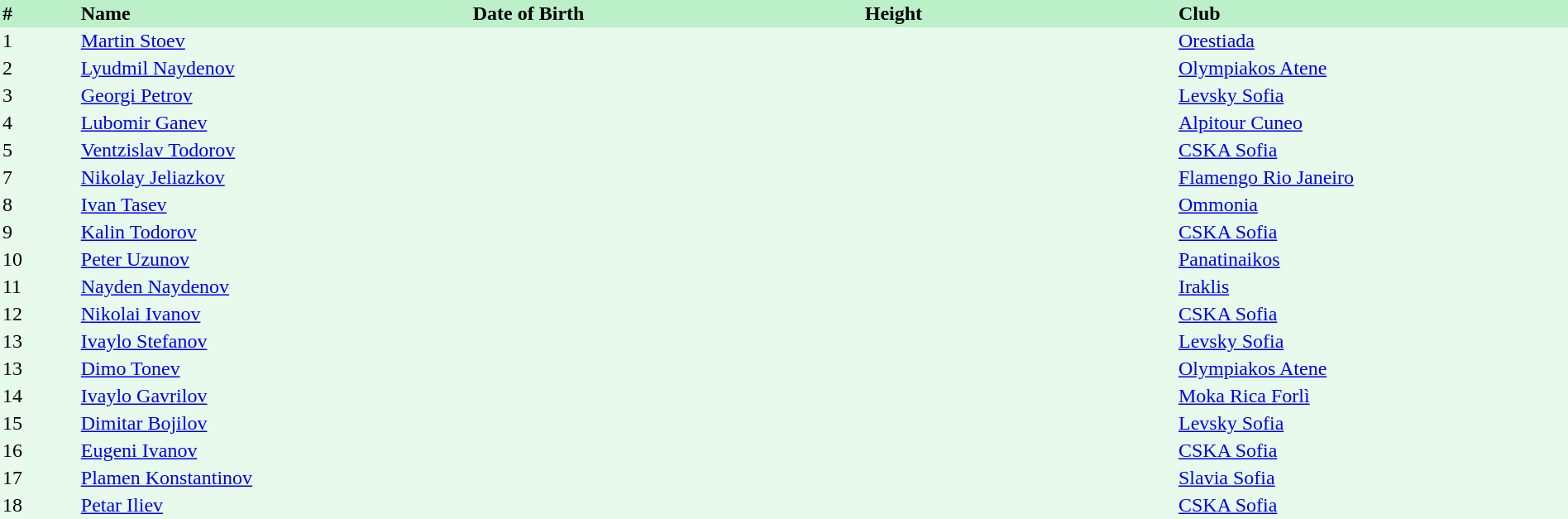<table border=0 cellpadding=2 cellspacing=0  |- bgcolor=#E7FAEC style=text-align:left; font-size:90%; width=100%>
<tr style="background:#bbf0c9;">
<th width=5%>#</th>
<th style="width:25%; text-align:left;">Name</th>
<th width=25%>Date of Birth</th>
<th width=20%>Height</th>
<th width=25%>Club</th>
</tr>
<tr>
<td>1</td>
<td><a href='#'>Martin Stoev</a></td>
<td></td>
<td></td>
<td><a href='#'>Orestiada</a> </td>
</tr>
<tr>
<td>2</td>
<td><a href='#'>Lyudmil Naydenov</a></td>
<td></td>
<td></td>
<td><a href='#'>Olympiakos Atene</a> </td>
</tr>
<tr>
<td>3</td>
<td><a href='#'>Georgi Petrov</a></td>
<td></td>
<td></td>
<td><a href='#'>Levsky Sofia</a></td>
</tr>
<tr>
<td>4</td>
<td><a href='#'>Lubomir Ganev</a></td>
<td></td>
<td></td>
<td><a href='#'>Alpitour Cuneo</a> </td>
</tr>
<tr>
<td>5</td>
<td><a href='#'>Ventzislav Todorov</a></td>
<td></td>
<td></td>
<td><a href='#'>CSKA Sofia</a></td>
</tr>
<tr>
<td>7</td>
<td><a href='#'>Nikolay Jeliazkov</a></td>
<td></td>
<td></td>
<td><a href='#'>Flamengo Rio Janeiro</a> </td>
</tr>
<tr>
<td>8</td>
<td><a href='#'>Ivan Tasev</a></td>
<td></td>
<td></td>
<td><a href='#'>Ommonia</a></td>
</tr>
<tr>
<td>9</td>
<td><a href='#'>Kalin Todorov</a></td>
<td></td>
<td></td>
<td><a href='#'>CSKA Sofia</a></td>
</tr>
<tr>
<td>10</td>
<td><a href='#'>Peter Uzunov</a></td>
<td></td>
<td></td>
<td><a href='#'>Panatinaikos</a> </td>
</tr>
<tr>
<td>11</td>
<td><a href='#'>Nayden Naydenov</a></td>
<td></td>
<td></td>
<td><a href='#'>Iraklis</a> </td>
</tr>
<tr>
<td>12</td>
<td><a href='#'>Nikolai Ivanov</a></td>
<td></td>
<td></td>
<td><a href='#'>CSKA Sofia</a></td>
</tr>
<tr>
<td>13</td>
<td><a href='#'>Ivaylo Stefanov</a></td>
<td></td>
<td></td>
<td><a href='#'>Levsky Sofia</a></td>
</tr>
<tr>
<td>13</td>
<td><a href='#'>Dimo Tonev</a></td>
<td></td>
<td></td>
<td><a href='#'>Olympiakos Atene</a> </td>
</tr>
<tr>
<td>14</td>
<td><a href='#'>Ivaylo Gavrilov</a></td>
<td></td>
<td></td>
<td><a href='#'>Moka Rica Forlì</a> </td>
</tr>
<tr>
<td>15</td>
<td><a href='#'>Dimitar Bojilov</a></td>
<td></td>
<td></td>
<td><a href='#'>Levsky Sofia</a></td>
</tr>
<tr>
<td>16</td>
<td><a href='#'>Eugeni Ivanov</a></td>
<td></td>
<td></td>
<td><a href='#'>CSKA Sofia</a></td>
</tr>
<tr>
<td>17</td>
<td><a href='#'>Plamen Konstantinov</a></td>
<td></td>
<td></td>
<td><a href='#'>Slavia Sofia</a></td>
</tr>
<tr>
<td>18</td>
<td><a href='#'>Petar Iliev</a></td>
<td></td>
<td></td>
<td><a href='#'>CSKA Sofia</a></td>
</tr>
</table>
